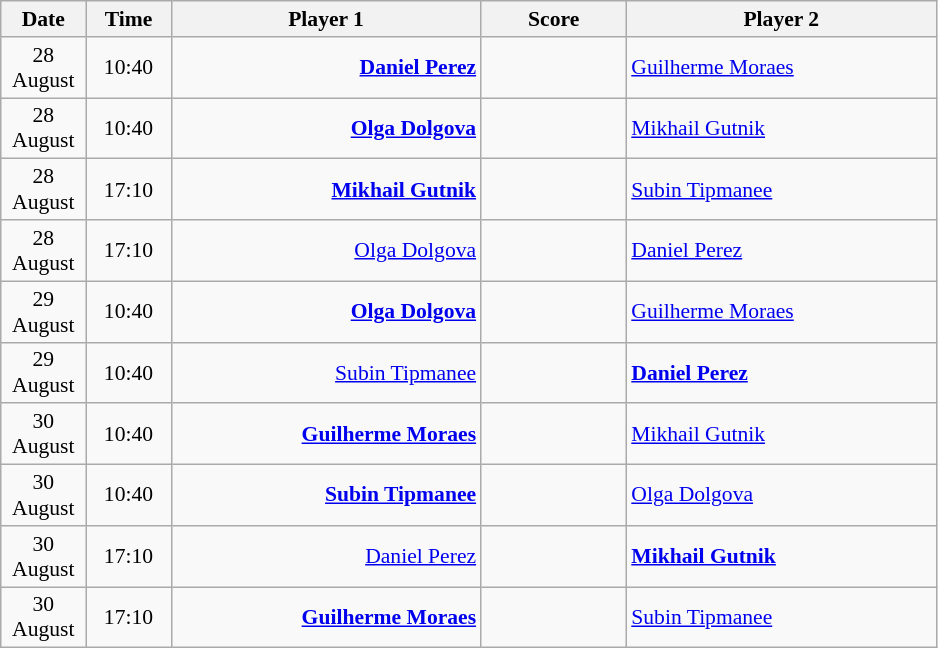<table class="wikitable" style="font-size:90%; text-align:center">
<tr>
<th width="50">Date</th>
<th width="50">Time</th>
<th width="200">Player 1</th>
<th width="90">Score</th>
<th width="200">Player 2</th>
</tr>
<tr>
<td>28 August</td>
<td>10:40</td>
<td align="right"><strong><a href='#'>Daniel Perez</a> </strong></td>
<td> </td>
<td align="left"> <a href='#'>Guilherme Moraes</a></td>
</tr>
<tr>
<td>28 August</td>
<td>10:40</td>
<td align="right"><strong><a href='#'>Olga Dolgova</a> </strong></td>
<td> </td>
<td align="left"> <a href='#'>Mikhail Gutnik</a></td>
</tr>
<tr>
<td>28 August</td>
<td>17:10</td>
<td align="right"><strong><a href='#'>Mikhail Gutnik</a> </strong></td>
<td> </td>
<td align="left"> <a href='#'>Subin Tipmanee</a></td>
</tr>
<tr>
<td>28 August</td>
<td>17:10</td>
<td align="right"><a href='#'>Olga Dolgova</a> </td>
<td> </td>
<td align="left"> <a href='#'>Daniel Perez</a></td>
</tr>
<tr>
<td>29 August</td>
<td>10:40</td>
<td align="right"><strong><a href='#'>Olga Dolgova</a> </strong></td>
<td> </td>
<td align="left"> <a href='#'>Guilherme Moraes</a></td>
</tr>
<tr>
<td>29 August</td>
<td>10:40</td>
<td align="right"><a href='#'>Subin Tipmanee</a> </td>
<td> </td>
<td align="left"><strong> <a href='#'>Daniel Perez</a></strong></td>
</tr>
<tr>
<td>30 August</td>
<td>10:40</td>
<td align="right"><strong><a href='#'>Guilherme Moraes</a></strong> </td>
<td> </td>
<td align="left"> <a href='#'>Mikhail Gutnik</a></td>
</tr>
<tr>
<td>30 August</td>
<td>10:40</td>
<td align="right"><strong><a href='#'>Subin Tipmanee</a></strong> </td>
<td> </td>
<td align="left"> <a href='#'>Olga Dolgova</a></td>
</tr>
<tr>
<td>30 August</td>
<td>17:10</td>
<td align="right"><a href='#'>Daniel Perez</a> </td>
<td> </td>
<td align="left"> <strong><a href='#'>Mikhail Gutnik</a></strong></td>
</tr>
<tr>
<td>30 August</td>
<td>17:10</td>
<td align="right"><strong><a href='#'>Guilherme Moraes</a></strong> </td>
<td> </td>
<td align="left"> <a href='#'>Subin Tipmanee</a></td>
</tr>
</table>
